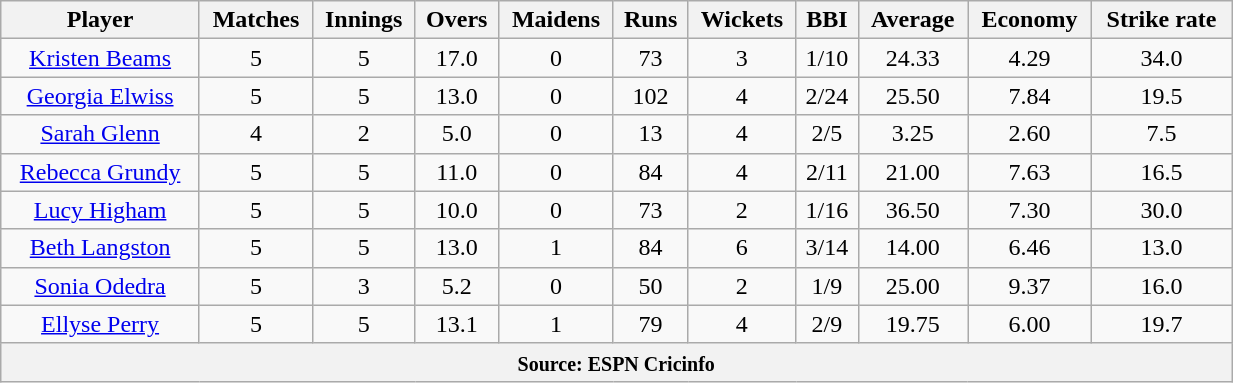<table class="wikitable" style="text-align:center; width:65%;">
<tr>
<th>Player</th>
<th>Matches</th>
<th>Innings</th>
<th>Overs</th>
<th>Maidens</th>
<th>Runs</th>
<th>Wickets</th>
<th>BBI</th>
<th>Average</th>
<th>Economy</th>
<th>Strike rate</th>
</tr>
<tr>
<td><a href='#'>Kristen Beams</a></td>
<td>5</td>
<td>5</td>
<td>17.0</td>
<td>0</td>
<td>73</td>
<td>3</td>
<td>1/10</td>
<td>24.33</td>
<td>4.29</td>
<td>34.0</td>
</tr>
<tr>
<td><a href='#'>Georgia Elwiss</a></td>
<td>5</td>
<td>5</td>
<td>13.0</td>
<td>0</td>
<td>102</td>
<td>4</td>
<td>2/24</td>
<td>25.50</td>
<td>7.84</td>
<td>19.5</td>
</tr>
<tr>
<td><a href='#'>Sarah Glenn</a></td>
<td>4</td>
<td>2</td>
<td>5.0</td>
<td>0</td>
<td>13</td>
<td>4</td>
<td>2/5</td>
<td>3.25</td>
<td>2.60</td>
<td>7.5</td>
</tr>
<tr>
<td><a href='#'>Rebecca Grundy</a></td>
<td>5</td>
<td>5</td>
<td>11.0</td>
<td>0</td>
<td>84</td>
<td>4</td>
<td>2/11</td>
<td>21.00</td>
<td>7.63</td>
<td>16.5</td>
</tr>
<tr>
<td><a href='#'>Lucy Higham</a></td>
<td>5</td>
<td>5</td>
<td>10.0</td>
<td>0</td>
<td>73</td>
<td>2</td>
<td>1/16</td>
<td>36.50</td>
<td>7.30</td>
<td>30.0</td>
</tr>
<tr>
<td><a href='#'>Beth Langston</a></td>
<td>5</td>
<td>5</td>
<td>13.0</td>
<td>1</td>
<td>84</td>
<td>6</td>
<td>3/14</td>
<td>14.00</td>
<td>6.46</td>
<td>13.0</td>
</tr>
<tr>
<td><a href='#'>Sonia Odedra</a></td>
<td>5</td>
<td>3</td>
<td>5.2</td>
<td>0</td>
<td>50</td>
<td>2</td>
<td>1/9</td>
<td>25.00</td>
<td>9.37</td>
<td>16.0</td>
</tr>
<tr>
<td><a href='#'>Ellyse Perry</a></td>
<td>5</td>
<td>5</td>
<td>13.1</td>
<td>1</td>
<td>79</td>
<td>4</td>
<td>2/9</td>
<td>19.75</td>
<td>6.00</td>
<td>19.7</td>
</tr>
<tr>
<th colspan="13"><small>Source: ESPN Cricinfo </small></th>
</tr>
</table>
